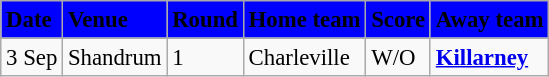<table class="wikitable" style=" float:left; margin:0.5em auto; font-size:95%">
<tr bgcolor="#0000FF">
<td><strong>Date</strong></td>
<td><strong>Venue</strong></td>
<td><strong>Round</strong></td>
<td><strong>Home team</strong></td>
<td><strong>Score</strong></td>
<td><strong>Away team</strong></td>
</tr>
<tr>
<td>3 Sep</td>
<td>Shandrum</td>
<td>1</td>
<td>Charleville</td>
<td>W/O</td>
<td><strong><a href='#'>Killarney</a></strong></td>
</tr>
</table>
